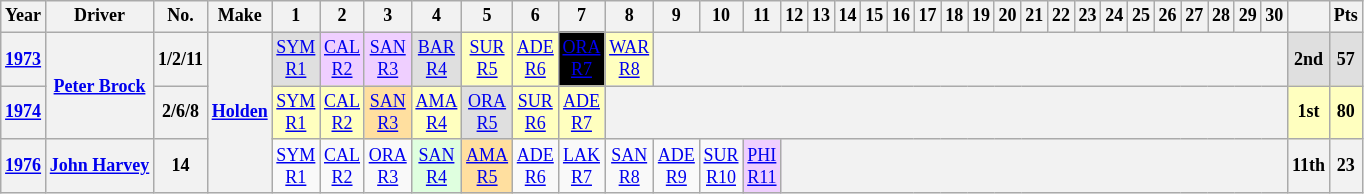<table class="wikitable mw-collapsible mw-collapsed" style="text-align:center; font-size:75%">
<tr>
<th>Year</th>
<th>Driver</th>
<th>No.</th>
<th>Make</th>
<th>1</th>
<th>2</th>
<th>3</th>
<th>4</th>
<th>5</th>
<th>6</th>
<th>7</th>
<th>8</th>
<th>9</th>
<th>10</th>
<th>11</th>
<th>12</th>
<th>13</th>
<th>14</th>
<th>15</th>
<th>16</th>
<th>17</th>
<th>18</th>
<th>19</th>
<th>20</th>
<th>21</th>
<th>22</th>
<th>23</th>
<th>24</th>
<th>25</th>
<th>26</th>
<th>27</th>
<th>28</th>
<th>29</th>
<th>30</th>
<th></th>
<th>Pts</th>
</tr>
<tr>
<th><a href='#'>1973</a></th>
<th rowspan=2><a href='#'>Peter Brock</a></th>
<th rowspan=1>1/2/11</th>
<th rowspan=36><a href='#'>Holden</a></th>
<td style="background: #dfdfdf"><a href='#'>SYM<br>R1</a><br></td>
<td style="background: #efcfff"><a href='#'>CAL<br>R2</a><br></td>
<td style="background: #efcfff"><a href='#'>SAN<br>R3</a><br></td>
<td style="background: #dfdfdf"><a href='#'>BAR<br>R4</a><br></td>
<td style="background: #ffffbf"><a href='#'>SUR<br>R5</a><br></td>
<td style="background: #ffffbf"><a href='#'>ADE<br>R6</a><br></td>
<td style="background: #000000; color:white;"><a href='#'>ORA<br>R7</a><br></td>
<td style="background: #ffffbf"><a href='#'>WAR<br>R8</a><br></td>
<th colspan=22></th>
<th style="background:#dfdfdf;">2nd</th>
<th style="background:#dfdfdf;">57</th>
</tr>
<tr>
<th><a href='#'>1974</a></th>
<th rowspan=1>2/6/8</th>
<td style="background: #ffffbf"><a href='#'>SYM<br>R1</a><br></td>
<td style="background: #ffffbf"><a href='#'>CAL<br>R2</a><br></td>
<td style="background: #ffdf9f"><a href='#'>SAN<br>R3</a><br></td>
<td style="background: #ffffbf"><a href='#'>AMA<br>R4</a><br></td>
<td style="background: #dfdfdf"><a href='#'>ORA<br>R5</a><br></td>
<td style="background: #ffffbf"><a href='#'>SUR<br>R6</a><br></td>
<td style="background: #ffffbf"><a href='#'>ADE<br>R7</a><br></td>
<th colspan=23></th>
<th style="background:#ffffbf;">1st</th>
<th style="background:#ffffbf;">80</th>
</tr>
<tr>
<th><a href='#'>1976</a></th>
<th rowspan=2><a href='#'>John Harvey</a></th>
<th rowspan=1>14</th>
<td style="background: #;"><a href='#'>SYM<br>R1</a><br></td>
<td style="background: #;"><a href='#'>CAL<br>R2</a><br></td>
<td style="background: #;"><a href='#'>ORA<br>R3</a><br></td>
<td style="background: #dfffdf"><a href='#'>SAN<br>R4</a><br></td>
<td style="background: #ffdf9f"><a href='#'>AMA<br>R5</a><br></td>
<td style="background: #;"><a href='#'>ADE<br>R6</a><br></td>
<td style="background: #;"><a href='#'>LAK<br>R7</a><br></td>
<td style="background: #;"><a href='#'>SAN<br>R8</a><br></td>
<td style="background: #;"><a href='#'>ADE<br>R9</a><br></td>
<td style="background: #;"><a href='#'>SUR<br>R10</a><br></td>
<td style="background: #efcfff"><a href='#'>PHI<br>R11</a><br></td>
<th colspan=19></th>
<th>11th</th>
<th>23</th>
</tr>
</table>
